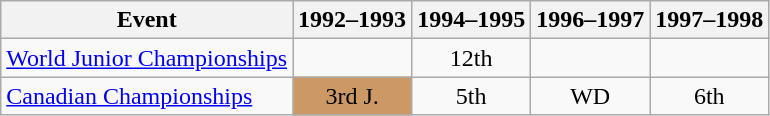<table class="wikitable">
<tr>
<th>Event</th>
<th>1992–1993</th>
<th>1994–1995</th>
<th>1996–1997</th>
<th>1997–1998</th>
</tr>
<tr>
<td><a href='#'>World Junior Championships</a></td>
<td></td>
<td align="center">12th</td>
<td></td>
<td></td>
</tr>
<tr>
<td><a href='#'>Canadian Championships</a></td>
<td align="center" bgcolor="#cc9966">3rd J.</td>
<td align="center">5th</td>
<td align="center">WD</td>
<td align="center">6th</td>
</tr>
</table>
